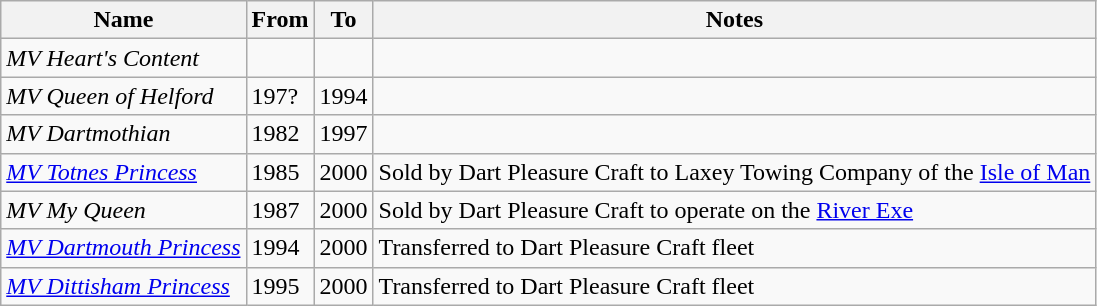<table class="wikitable">
<tr>
<th>Name</th>
<th>From</th>
<th>To</th>
<th>Notes</th>
</tr>
<tr>
<td><em>MV Heart's Content</em></td>
<td></td>
<td></td>
<td></td>
</tr>
<tr>
<td><em>MV Queen of Helford</em></td>
<td>197?</td>
<td>1994</td>
<td></td>
</tr>
<tr>
<td><em>MV Dartmothian</em></td>
<td>1982</td>
<td>1997</td>
<td></td>
</tr>
<tr>
<td><em><a href='#'>MV Totnes Princess</a></em></td>
<td>1985</td>
<td>2000</td>
<td>Sold by Dart Pleasure Craft to Laxey Towing Company of the <a href='#'>Isle of Man</a></td>
</tr>
<tr>
<td><em>MV My Queen</em></td>
<td>1987</td>
<td>2000</td>
<td>Sold by Dart Pleasure Craft to operate on the <a href='#'>River Exe</a></td>
</tr>
<tr>
<td><em><a href='#'>MV Dartmouth Princess</a></em></td>
<td>1994</td>
<td>2000</td>
<td>Transferred to Dart Pleasure Craft fleet</td>
</tr>
<tr>
<td><em><a href='#'>MV Dittisham Princess</a></em></td>
<td>1995</td>
<td>2000</td>
<td>Transferred to Dart Pleasure Craft fleet</td>
</tr>
</table>
